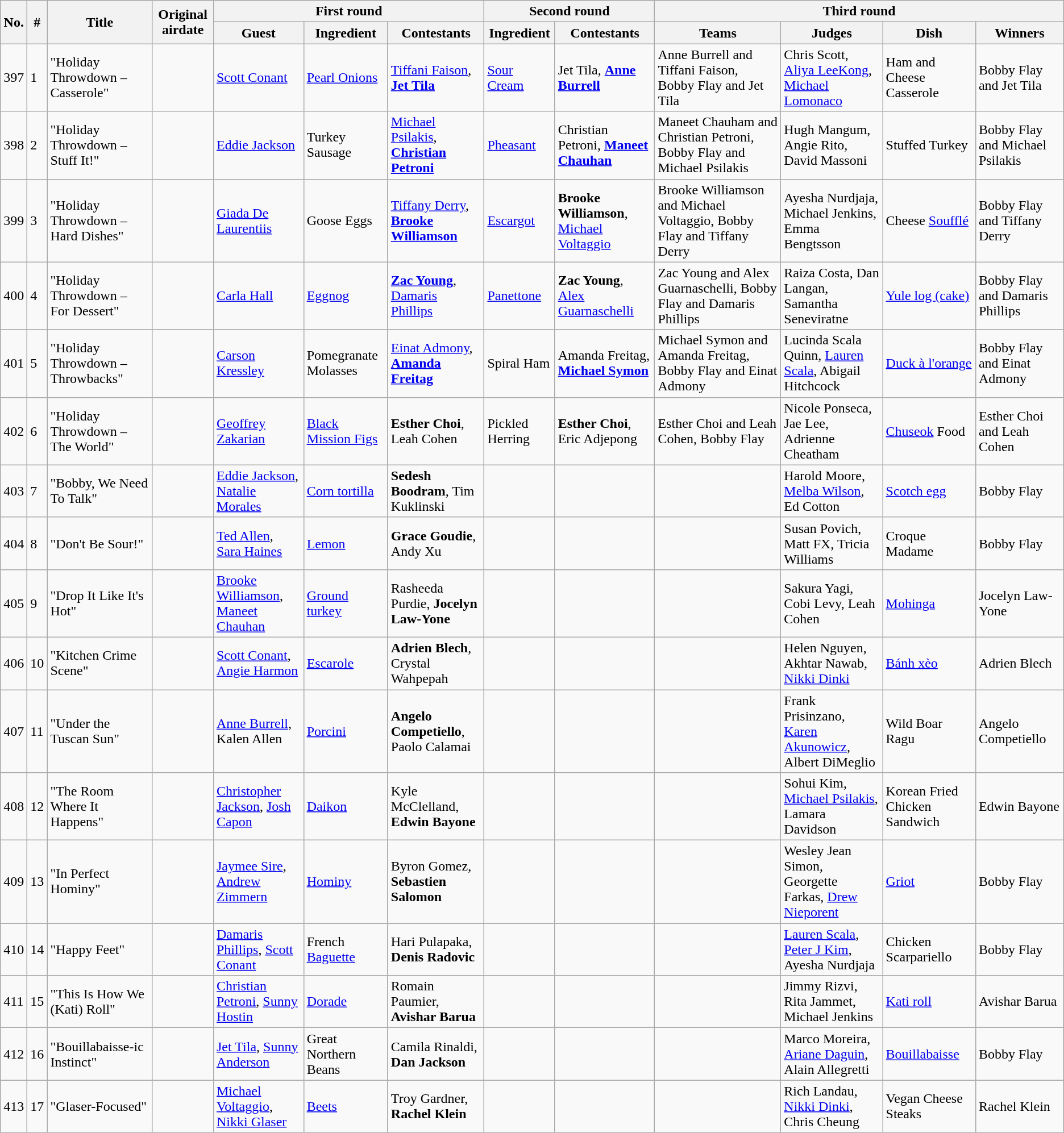<table class="wikitable">
<tr>
<th rowspan="2">No.</th>
<th rowspan="2">#</th>
<th rowspan="2">Title</th>
<th rowspan="2">Original airdate</th>
<th colspan="3">First round</th>
<th colspan="2">Second round</th>
<th colspan="4">Third round</th>
</tr>
<tr>
<th>Guest</th>
<th>Ingredient</th>
<th>Contestants</th>
<th>Ingredient</th>
<th>Contestants</th>
<th>Teams</th>
<th>Judges</th>
<th>Dish</th>
<th>Winners</th>
</tr>
<tr>
<td>397</td>
<td>1</td>
<td>"Holiday Throwdown – Casserole"</td>
<td></td>
<td><a href='#'>Scott Conant</a></td>
<td><a href='#'>Pearl Onions</a></td>
<td><a href='#'>Tiffani Faison</a>, <strong><a href='#'>Jet Tila</a></strong></td>
<td><a href='#'>Sour Cream</a></td>
<td>Jet Tila, <strong><a href='#'>Anne Burrell</a></strong></td>
<td>Anne Burrell and Tiffani Faison, Bobby Flay and Jet Tila</td>
<td>Chris Scott, <a href='#'>Aliya LeeKong</a>, <a href='#'>Michael Lomonaco</a></td>
<td>Ham and Cheese Casserole</td>
<td>Bobby Flay and Jet Tila</td>
</tr>
<tr>
<td>398</td>
<td>2</td>
<td>"Holiday Throwdown – Stuff It!"</td>
<td></td>
<td><a href='#'>Eddie Jackson</a></td>
<td>Turkey Sausage</td>
<td><a href='#'>Michael Psilakis</a>, <strong><a href='#'>Christian Petroni</a></strong></td>
<td><a href='#'>Pheasant</a></td>
<td>Christian Petroni, <strong><a href='#'>Maneet Chauhan</a></strong></td>
<td>Maneet Chauham and Christian Petroni, Bobby Flay and Michael Psilakis</td>
<td>Hugh Mangum, Angie Rito, David Massoni</td>
<td>Stuffed Turkey</td>
<td>Bobby Flay and Michael Psilakis</td>
</tr>
<tr>
<td>399</td>
<td>3</td>
<td>"Holiday Throwdown – Hard Dishes"</td>
<td></td>
<td><a href='#'>Giada De Laurentiis</a></td>
<td>Goose Eggs</td>
<td><a href='#'>Tiffany Derry</a>, <strong><a href='#'>Brooke Williamson</a></strong></td>
<td><a href='#'>Escargot</a></td>
<td><strong>Brooke Williamson</strong>, <a href='#'>Michael Voltaggio</a></td>
<td>Brooke Williamson and Michael Voltaggio, Bobby Flay and Tiffany Derry</td>
<td>Ayesha Nurdjaja, Michael Jenkins, Emma Bengtsson</td>
<td>Cheese <a href='#'>Soufflé</a></td>
<td>Bobby Flay and Tiffany Derry</td>
</tr>
<tr>
<td>400</td>
<td>4</td>
<td>"Holiday Throwdown – For Dessert"</td>
<td></td>
<td><a href='#'>Carla Hall</a></td>
<td><a href='#'>Eggnog</a></td>
<td><strong><a href='#'>Zac Young</a></strong>, <a href='#'>Damaris Phillips</a></td>
<td><a href='#'>Panettone</a></td>
<td><strong>Zac Young</strong>, <a href='#'>Alex Guarnaschelli</a></td>
<td>Zac Young and Alex Guarnaschelli, Bobby Flay and Damaris Phillips</td>
<td>Raiza Costa, Dan Langan, Samantha Seneviratne</td>
<td><a href='#'>Yule log (cake)</a></td>
<td>Bobby Flay and Damaris Phillips</td>
</tr>
<tr>
<td>401</td>
<td>5</td>
<td>"Holiday Throwdown – Throwbacks"</td>
<td></td>
<td><a href='#'>Carson Kressley</a></td>
<td>Pomegranate Molasses</td>
<td><a href='#'>Einat Admony</a>, <strong><a href='#'>Amanda Freitag</a></strong></td>
<td>Spiral Ham</td>
<td>Amanda Freitag, <strong><a href='#'>Michael Symon</a></strong></td>
<td>Michael Symon and Amanda Freitag, Bobby Flay and Einat Admony</td>
<td>Lucinda Scala Quinn, <a href='#'>Lauren Scala</a>, Abigail Hitchcock</td>
<td><a href='#'>Duck à l'orange</a></td>
<td>Bobby Flay and Einat Admony</td>
</tr>
<tr>
<td>402</td>
<td>6</td>
<td>"Holiday Throwdown – The World"</td>
<td></td>
<td><a href='#'>Geoffrey Zakarian</a></td>
<td><a href='#'>Black Mission Figs</a></td>
<td><strong>Esther Choi</strong>, Leah Cohen</td>
<td>Pickled Herring</td>
<td><strong>Esther Choi</strong>, Eric Adjepong</td>
<td>Esther Choi and Leah Cohen, Bobby Flay</td>
<td>Nicole Ponseca, Jae Lee, Adrienne Cheatham</td>
<td><a href='#'>Chuseok</a> Food</td>
<td>Esther Choi and Leah Cohen</td>
</tr>
<tr>
<td>403</td>
<td>7</td>
<td>"Bobby, We Need To Talk"</td>
<td></td>
<td><a href='#'>Eddie Jackson</a>, <a href='#'>Natalie Morales</a></td>
<td><a href='#'>Corn tortilla</a></td>
<td><strong>Sedesh Boodram</strong>, Tim Kuklinski</td>
<td></td>
<td></td>
<td></td>
<td>Harold Moore, <a href='#'>Melba Wilson</a>, Ed Cotton</td>
<td><a href='#'>Scotch egg</a></td>
<td>Bobby Flay</td>
</tr>
<tr>
<td>404</td>
<td>8</td>
<td>"Don't Be Sour!"</td>
<td></td>
<td><a href='#'>Ted Allen</a>, <a href='#'>Sara Haines</a></td>
<td><a href='#'>Lemon</a></td>
<td><strong>Grace Goudie</strong>, Andy Xu</td>
<td></td>
<td></td>
<td></td>
<td>Susan Povich, Matt FX, Tricia Williams</td>
<td>Croque Madame</td>
<td>Bobby Flay</td>
</tr>
<tr>
<td>405</td>
<td>9</td>
<td>"Drop It Like It's Hot"</td>
<td></td>
<td><a href='#'>Brooke Williamson</a>, <a href='#'>Maneet Chauhan</a></td>
<td><a href='#'>Ground turkey</a></td>
<td>Rasheeda Purdie, <strong>Jocelyn Law-Yone</strong></td>
<td></td>
<td></td>
<td></td>
<td>Sakura Yagi, Cobi Levy, Leah Cohen</td>
<td><a href='#'>Mohinga</a></td>
<td>Jocelyn Law-Yone</td>
</tr>
<tr>
<td>406</td>
<td>10</td>
<td>"Kitchen Crime Scene"</td>
<td></td>
<td><a href='#'>Scott Conant</a>, <a href='#'>Angie Harmon</a></td>
<td><a href='#'>Escarole</a></td>
<td><strong>Adrien Blech</strong>, Crystal Wahpepah</td>
<td></td>
<td></td>
<td></td>
<td>Helen Nguyen, Akhtar Nawab, <a href='#'>Nikki Dinki</a></td>
<td><a href='#'>Bánh xèo</a></td>
<td>Adrien Blech</td>
</tr>
<tr>
<td>407</td>
<td>11</td>
<td>"Under the Tuscan Sun"</td>
<td></td>
<td><a href='#'>Anne Burrell</a>, Kalen Allen</td>
<td><a href='#'>Porcini</a></td>
<td><strong>Angelo Competiello</strong>, Paolo Calamai</td>
<td></td>
<td></td>
<td></td>
<td>Frank Prisinzano, <a href='#'>Karen Akunowicz</a>, Albert DiMeglio</td>
<td>Wild Boar Ragu</td>
<td>Angelo Competiello</td>
</tr>
<tr>
<td>408</td>
<td>12</td>
<td>"The Room Where It Happens"</td>
<td></td>
<td><a href='#'>Christopher Jackson</a>, <a href='#'>Josh Capon</a></td>
<td><a href='#'>Daikon</a></td>
<td>Kyle McClelland, <strong>Edwin Bayone</strong></td>
<td></td>
<td></td>
<td></td>
<td>Sohui Kim, <a href='#'>Michael Psilakis</a>, Lamara Davidson</td>
<td>Korean Fried Chicken Sandwich</td>
<td>Edwin Bayone</td>
</tr>
<tr>
<td>409</td>
<td>13</td>
<td>"In Perfect Hominy"</td>
<td></td>
<td><a href='#'>Jaymee Sire</a>, <a href='#'>Andrew Zimmern</a></td>
<td><a href='#'>Hominy</a></td>
<td>Byron Gomez, <strong>Sebastien Salomon</strong></td>
<td></td>
<td></td>
<td></td>
<td>Wesley Jean Simon, Georgette Farkas, <a href='#'>Drew Nieporent</a></td>
<td><a href='#'>Griot</a></td>
<td>Bobby Flay</td>
</tr>
<tr>
<td>410</td>
<td>14</td>
<td>"Happy Feet"</td>
<td></td>
<td><a href='#'>Damaris Phillips</a>, <a href='#'>Scott Conant</a></td>
<td>French <a href='#'>Baguette</a></td>
<td>Hari Pulapaka, <strong>Denis Radovic</strong></td>
<td></td>
<td></td>
<td></td>
<td><a href='#'>Lauren Scala</a>, <a href='#'>Peter J Kim</a>, Ayesha Nurdjaja</td>
<td>Chicken Scarpariello</td>
<td>Bobby Flay</td>
</tr>
<tr>
<td>411</td>
<td>15</td>
<td>"This Is How We (Kati) Roll"</td>
<td></td>
<td><a href='#'>Christian Petroni</a>, <a href='#'>Sunny Hostin</a></td>
<td><a href='#'>Dorade</a></td>
<td>Romain Paumier, <strong>Avishar Barua</strong></td>
<td></td>
<td></td>
<td></td>
<td>Jimmy Rizvi, Rita Jammet, Michael Jenkins</td>
<td><a href='#'>Kati roll</a></td>
<td>Avishar Barua</td>
</tr>
<tr>
<td>412</td>
<td>16</td>
<td>"Bouillabaisse-ic Instinct"</td>
<td></td>
<td><a href='#'>Jet Tila</a>, <a href='#'>Sunny Anderson</a></td>
<td>Great Northern Beans</td>
<td>Camila Rinaldi, <strong>Dan Jackson</strong></td>
<td></td>
<td></td>
<td></td>
<td>Marco Moreira, <a href='#'>Ariane Daguin</a>, Alain Allegretti</td>
<td><a href='#'>Bouillabaisse</a></td>
<td>Bobby Flay</td>
</tr>
<tr>
<td>413</td>
<td>17</td>
<td>"Glaser-Focused"</td>
<td></td>
<td><a href='#'>Michael Voltaggio</a>, <a href='#'>Nikki Glaser</a></td>
<td><a href='#'>Beets</a></td>
<td>Troy Gardner, <strong>Rachel Klein</strong></td>
<td></td>
<td></td>
<td></td>
<td>Rich Landau, <a href='#'>Nikki Dinki</a>, Chris Cheung</td>
<td>Vegan Cheese Steaks</td>
<td>Rachel Klein</td>
</tr>
</table>
